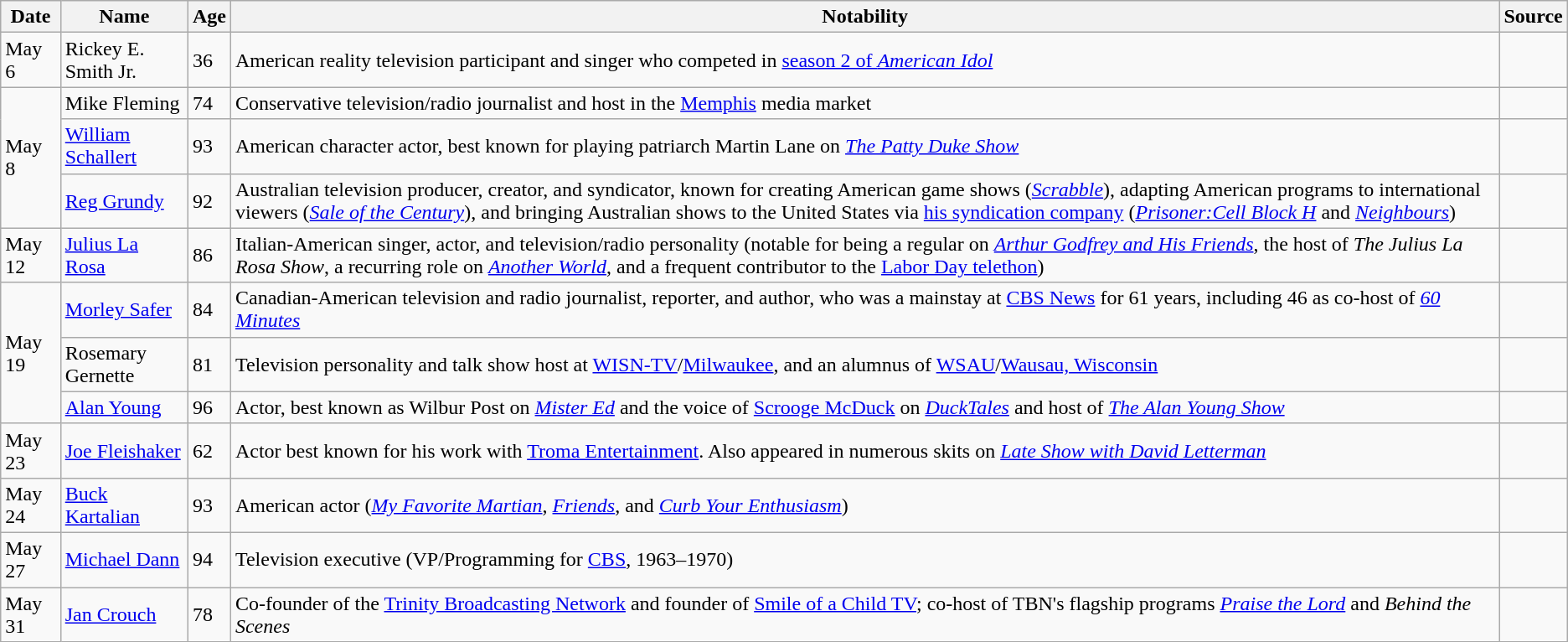<table class="wikitable sortable">
<tr ">
<th>Date</th>
<th>Name</th>
<th>Age</th>
<th class="unsortable">Notability</th>
<th class="unsortable">Source</th>
</tr>
<tr>
<td>May 6</td>
<td>Rickey E. Smith Jr.</td>
<td>36</td>
<td>American reality television participant and singer who competed in <a href='#'>season 2 of <em>American Idol</em></a></td>
<td></td>
</tr>
<tr>
<td rowspan=3>May 8</td>
<td>Mike Fleming</td>
<td>74</td>
<td>Conservative television/radio journalist and host in the <a href='#'>Memphis</a> media market</td>
<td></td>
</tr>
<tr>
<td><a href='#'>William Schallert</a></td>
<td>93</td>
<td>American character actor, best known for playing patriarch Martin Lane on <em><a href='#'>The Patty Duke Show</a></em></td>
<td></td>
</tr>
<tr>
<td><a href='#'>Reg Grundy</a></td>
<td>92</td>
<td>Australian television producer, creator, and syndicator, known for creating American game shows (<em><a href='#'>Scrabble</a></em>), adapting American programs to international viewers (<em><a href='#'>Sale of the Century</a></em>), and bringing Australian shows to the United States via <a href='#'>his syndication company</a> (<em><a href='#'>Prisoner:Cell Block H</a></em> and <em><a href='#'>Neighbours</a></em>)</td>
<td></td>
</tr>
<tr>
<td>May 12</td>
<td><a href='#'>Julius La Rosa</a></td>
<td>86</td>
<td>Italian-American singer, actor, and television/radio personality (notable for being a regular on <em><a href='#'>Arthur Godfrey and His Friends</a></em>, the host of <em>The Julius La Rosa Show</em>, a recurring role on <em><a href='#'>Another World</a></em>, and a frequent contributor to the <a href='#'>Labor Day telethon</a>)</td>
<td></td>
</tr>
<tr>
<td rowspan=3>May 19</td>
<td><a href='#'>Morley Safer</a></td>
<td>84</td>
<td>Canadian-American television and radio journalist, reporter, and author, who was a mainstay at <a href='#'>CBS News</a> for 61 years, including 46 as co-host of <em><a href='#'>60 Minutes</a></em></td>
<td></td>
</tr>
<tr>
<td>Rosemary Gernette</td>
<td>81</td>
<td>Television personality and talk show host at <a href='#'>WISN-TV</a>/<a href='#'>Milwaukee</a>, and an alumnus of <a href='#'>WSAU</a>/<a href='#'>Wausau, Wisconsin</a></td>
<td></td>
</tr>
<tr>
<td><a href='#'>Alan Young</a></td>
<td>96</td>
<td>Actor, best known as Wilbur Post on <em><a href='#'>Mister Ed</a></em> and the voice of <a href='#'>Scrooge McDuck</a> on <em><a href='#'>DuckTales</a></em> and host of <em><a href='#'>The Alan Young Show</a></em></td>
<td></td>
</tr>
<tr>
<td>May 23</td>
<td><a href='#'>Joe Fleishaker</a></td>
<td>62</td>
<td>Actor best known for his work with <a href='#'>Troma Entertainment</a>. Also appeared in numerous skits on <em><a href='#'>Late Show with David Letterman</a></em></td>
<td></td>
</tr>
<tr>
<td>May 24</td>
<td><a href='#'>Buck Kartalian</a></td>
<td>93</td>
<td>American actor (<em><a href='#'>My Favorite Martian</a></em>, <em><a href='#'>Friends</a></em>, and <em><a href='#'>Curb Your Enthusiasm</a></em>)</td>
<td></td>
</tr>
<tr>
<td>May 27</td>
<td><a href='#'>Michael Dann</a></td>
<td>94</td>
<td>Television executive (VP/Programming for <a href='#'>CBS</a>, 1963–1970)</td>
<td></td>
</tr>
<tr>
<td>May 31</td>
<td><a href='#'>Jan Crouch</a></td>
<td>78</td>
<td>Co-founder of the <a href='#'>Trinity Broadcasting Network</a> and founder of <a href='#'>Smile of a Child TV</a>; co-host of TBN's flagship programs <em><a href='#'>Praise the Lord</a></em> and <em>Behind the Scenes</em></td>
<td></td>
</tr>
</table>
